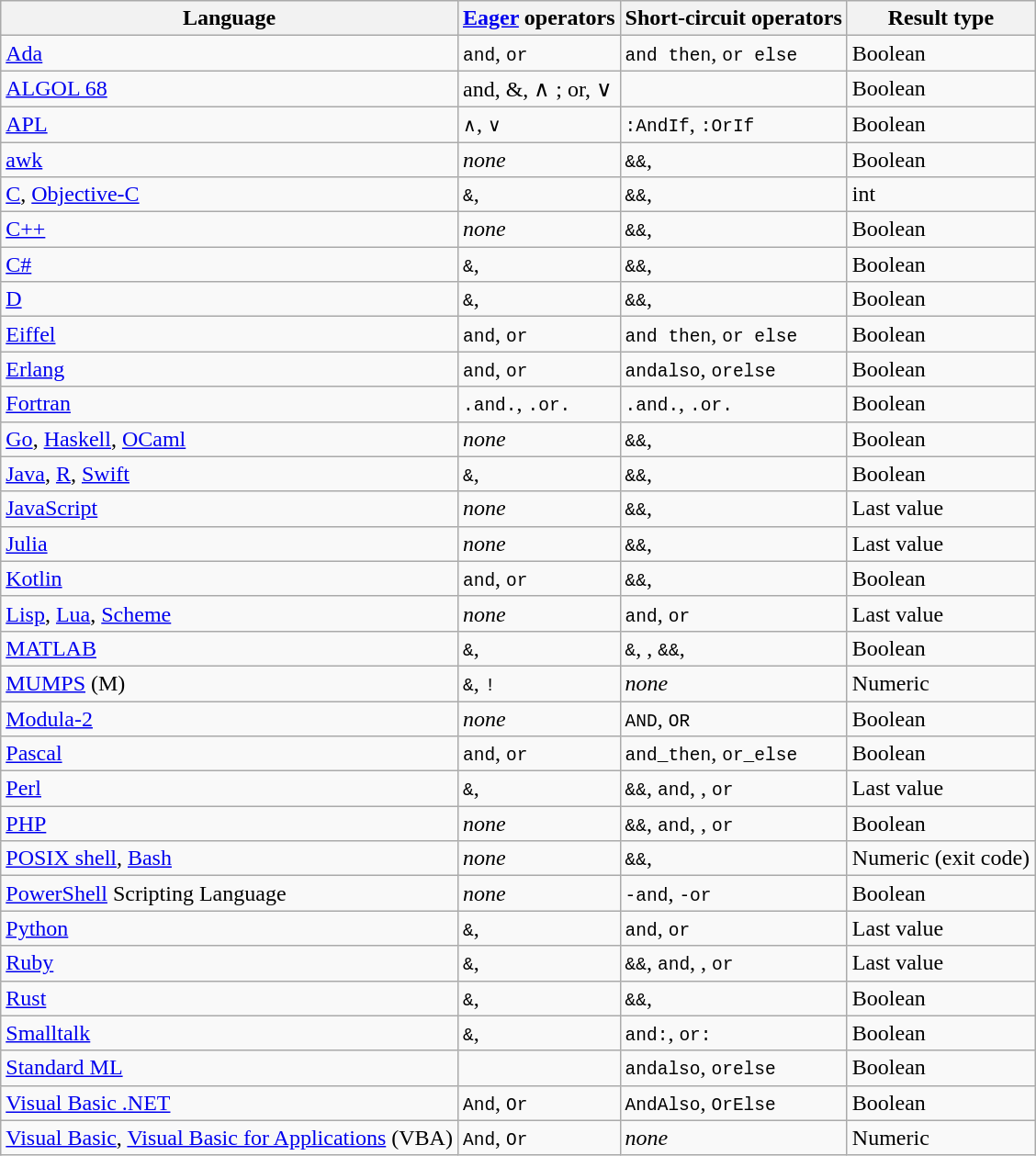<table class="wikitable">
<tr>
<th>Language</th>
<th><a href='#'>Eager</a> operators</th>
<th>Short-circuit operators</th>
<th>Result type</th>
</tr>
<tr>
<td><a href='#'>Ada</a></td>
<td><code>and</code>, <code>or</code></td>
<td><code>and then</code>, <code>or else</code></td>
<td>Boolean</td>
</tr>
<tr>
<td><a href='#'>ALGOL 68</a></td>
<td>and, &, ∧ ; or, ∨</td>
<td></td>
<td>Boolean</td>
</tr>
<tr>
<td><a href='#'>APL</a></td>
<td><code>∧</code>, <code>∨</code></td>
<td><code>:AndIf</code>, <code>:OrIf</code></td>
<td>Boolean</td>
</tr>
<tr>
<td><a href='#'>awk</a></td>
<td><em>none</em></td>
<td><code>&&</code>, <code></code></td>
<td>Boolean</td>
</tr>
<tr>
<td><a href='#'>C</a>, <a href='#'>Objective-C</a></td>
<td><code>&</code>, <code></code></td>
<td><code>&&</code>, <code></code></td>
<td>int</td>
</tr>
<tr>
<td><a href='#'>C++</a></td>
<td><em>none</em></td>
<td><code>&&</code>, <code></code></td>
<td>Boolean</td>
</tr>
<tr>
<td><a href='#'>C#</a></td>
<td><code>&</code>, <code></code></td>
<td><code>&&</code>, <code></code></td>
<td>Boolean</td>
</tr>
<tr>
<td><a href='#'>D</a></td>
<td><code>&</code>, <code></code></td>
<td><code>&&</code>, <code></code></td>
<td>Boolean</td>
</tr>
<tr>
<td><a href='#'>Eiffel</a></td>
<td><code>and</code>, <code>or</code></td>
<td><code>and then</code>, <code>or else</code></td>
<td>Boolean</td>
</tr>
<tr>
<td><a href='#'>Erlang</a></td>
<td><code>and</code>, <code>or</code></td>
<td><code>andalso</code>, <code>orelse</code></td>
<td>Boolean</td>
</tr>
<tr>
<td><a href='#'>Fortran</a></td>
<td><code>.and.</code>, <code>.or.</code></td>
<td><code>.and.</code>, <code>.or.</code></td>
<td>Boolean</td>
</tr>
<tr>
<td><a href='#'>Go</a>, <a href='#'>Haskell</a>, <a href='#'>OCaml</a></td>
<td><em>none</em></td>
<td><code>&&</code>, <code></code></td>
<td>Boolean</td>
</tr>
<tr>
<td><a href='#'>Java</a>, <a href='#'>R</a>, <a href='#'>Swift</a></td>
<td><code>&</code>, <code></code></td>
<td><code>&&</code>, <code></code></td>
<td>Boolean</td>
</tr>
<tr>
<td><a href='#'>JavaScript</a></td>
<td><em>none</em></td>
<td><code>&&</code>, <code></code></td>
<td>Last value</td>
</tr>
<tr>
<td><a href='#'>Julia</a></td>
<td><em>none</em></td>
<td><code>&&</code>, <code></code></td>
<td>Last value</td>
</tr>
<tr>
<td><a href='#'>Kotlin</a></td>
<td><code>and</code>, <code>or</code></td>
<td><code>&&</code>, <code></code></td>
<td>Boolean</td>
</tr>
<tr>
<td><a href='#'>Lisp</a>, <a href='#'>Lua</a>, <a href='#'>Scheme</a></td>
<td><em>none</em></td>
<td><code>and</code>, <code>or</code></td>
<td>Last value</td>
</tr>
<tr>
<td><a href='#'>MATLAB</a></td>
<td><code>&</code>, <code></code></td>
<td><code>&</code>, <code></code>, <code>&&</code>, <code></code></td>
<td>Boolean</td>
</tr>
<tr>
<td><a href='#'>MUMPS</a> (M)</td>
<td><code>&</code>, <code>!</code></td>
<td><em>none</em></td>
<td>Numeric</td>
</tr>
<tr>
<td><a href='#'>Modula-2</a></td>
<td><em>none</em></td>
<td><code>AND</code>, <code>OR</code></td>
<td>Boolean</td>
</tr>
<tr>
<td><a href='#'>Pascal</a></td>
<td><code>and</code>, <code>or</code></td>
<td><code>and_then</code>, <code>or_else</code></td>
<td>Boolean</td>
</tr>
<tr>
<td><a href='#'>Perl</a></td>
<td><code>&</code>, <code></code></td>
<td><code>&&</code>, <code>and</code>, <code></code>, <code>or</code></td>
<td>Last value</td>
</tr>
<tr>
<td><a href='#'>PHP</a></td>
<td><em>none</em></td>
<td><code>&&</code>, <code>and</code>, <code></code>, <code>or</code></td>
<td>Boolean</td>
</tr>
<tr>
<td><a href='#'>POSIX shell</a>, <a href='#'>Bash</a></td>
<td><em>none</em></td>
<td><code>&&</code>, <code></code></td>
<td>Numeric (exit code)</td>
</tr>
<tr>
<td><a href='#'>PowerShell</a> Scripting Language</td>
<td><em>none</em></td>
<td><code>-and</code>, <code>-or</code></td>
<td>Boolean</td>
</tr>
<tr>
<td><a href='#'>Python</a></td>
<td><code>&</code>, <code></code></td>
<td><code>and</code>, <code>or</code></td>
<td>Last value</td>
</tr>
<tr>
<td><a href='#'>Ruby</a></td>
<td><code>&</code>, <code></code></td>
<td><code>&&</code>, <code>and</code>, <code></code>, <code>or</code></td>
<td>Last value</td>
</tr>
<tr>
<td><a href='#'>Rust</a></td>
<td><code>&</code>, <code></code></td>
<td><code>&&</code>, <code></code></td>
<td>Boolean</td>
</tr>
<tr>
<td><a href='#'>Smalltalk</a></td>
<td><code>&</code>, <code></code></td>
<td><code>and:</code>, <code>or:</code></td>
<td>Boolean</td>
</tr>
<tr>
<td><a href='#'>Standard ML</a></td>
<td></td>
<td><code>andalso</code>, <code>orelse</code></td>
<td>Boolean</td>
</tr>
<tr>
<td><a href='#'>Visual Basic .NET</a></td>
<td><code>And</code>, <code>Or</code></td>
<td><code>AndAlso</code>, <code>OrElse</code></td>
<td>Boolean</td>
</tr>
<tr>
<td><a href='#'>Visual Basic</a>, <a href='#'>Visual Basic for Applications</a> (VBA)</td>
<td><code>And</code>, <code>Or</code></td>
<td><em>none</em></td>
<td>Numeric</td>
</tr>
</table>
